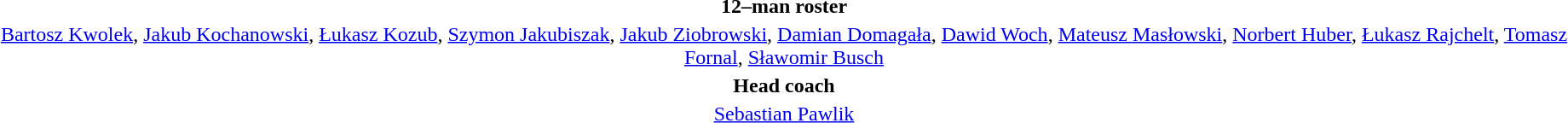<table style="text-align: center; margin-top: 2em; margin-left: auto; margin-right: auto">
<tr>
<td><strong>12–man roster</strong></td>
</tr>
<tr>
<td><a href='#'>Bartosz Kwolek</a>, <a href='#'>Jakub Kochanowski</a>, <a href='#'>Łukasz Kozub</a>, <a href='#'>Szymon Jakubiszak</a>, <a href='#'>Jakub Ziobrowski</a>, <a href='#'>Damian Domagała</a>, <a href='#'>Dawid Woch</a>, <a href='#'>Mateusz Masłowski</a>, <a href='#'>Norbert Huber</a>, <a href='#'>Łukasz Rajchelt</a>, <a href='#'>Tomasz Fornal</a>, <a href='#'>Sławomir Busch</a></td>
</tr>
<tr>
<td><strong>Head coach</strong></td>
</tr>
<tr>
<td><a href='#'>Sebastian Pawlik</a></td>
</tr>
</table>
